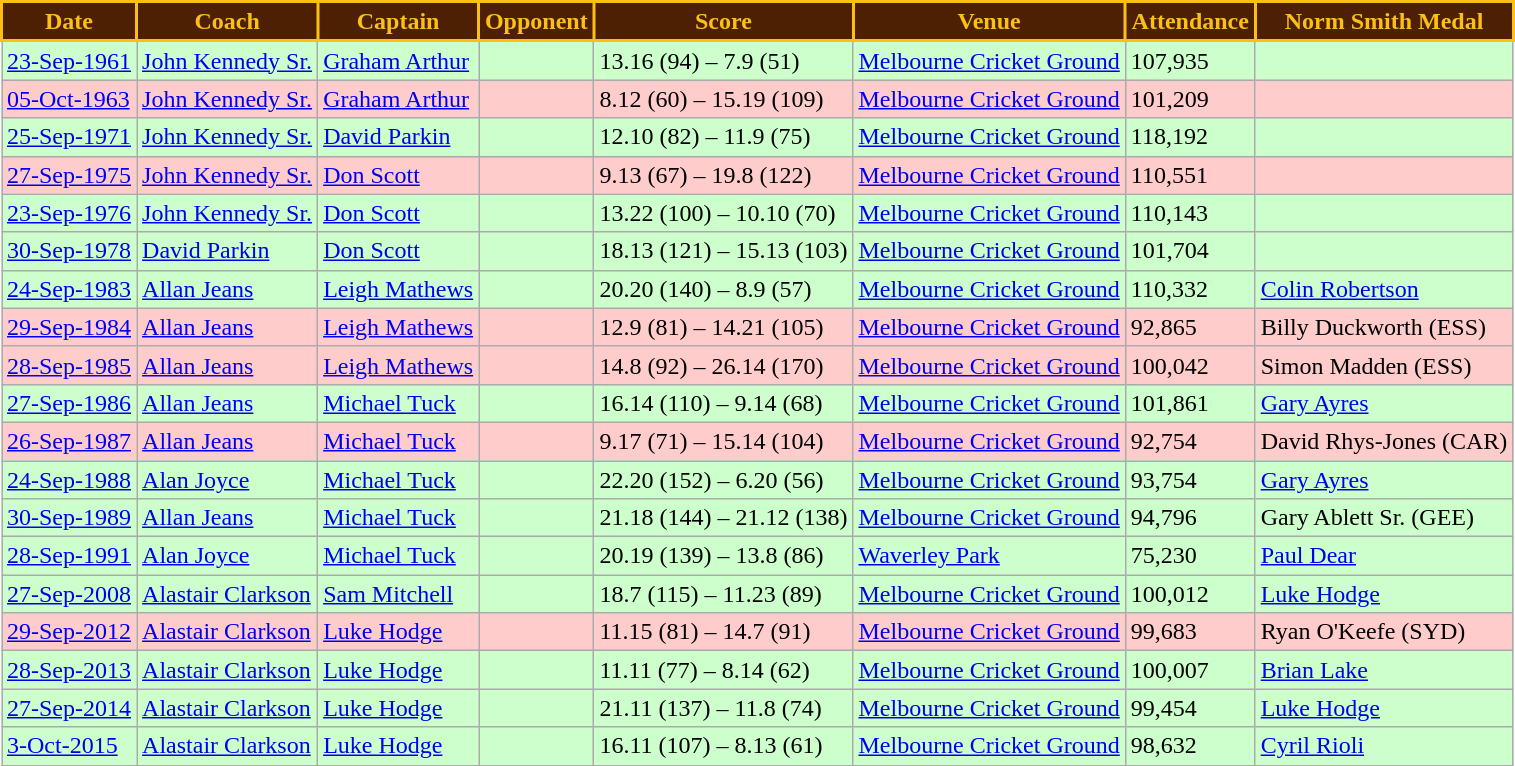<table class="wikitable">
<tr>
<th style="background:#4D2004; color:#FBBF15; border:solid #FBBF15 2px">Date</th>
<th style="background:#4D2004; color:#FBBF15; border:solid #FBBF15 2px">Coach</th>
<th style="background:#4D2004; color:#FBBF15; border:solid #FBBF15 2px">Captain</th>
<th style="background:#4D2004; color:#FBBF15; border:solid #FBBF15 2px">Opponent</th>
<th style="background:#4D2004; color:#FBBF15; border:solid #FBBF15 2px">Score</th>
<th style="background:#4D2004; color:#FBBF15; border:solid #FBBF15 2px">Venue</th>
<th style="background:#4D2004; color:#FBBF15; border:solid #FBBF15 2px">Attendance</th>
<th style="background:#4D2004; color:#FBBF15; border:solid #FBBF15 2px">Norm Smith Medal</th>
</tr>
<tr style="background:#cfc">
<td><a href='#'>23-Sep-1961</a></td>
<td><a href='#'>John Kennedy Sr.</a></td>
<td><a href='#'>Graham Arthur</a></td>
<td></td>
<td>13.16 (94) – 7.9 (51)</td>
<td><a href='#'>Melbourne Cricket Ground</a></td>
<td>107,935</td>
<td></td>
</tr>
<tr style="background:#fcc">
<td><a href='#'>05-Oct-1963</a></td>
<td><a href='#'>John Kennedy Sr.</a></td>
<td><a href='#'>Graham Arthur</a></td>
<td></td>
<td>8.12 (60) – 15.19 (109)</td>
<td><a href='#'>Melbourne Cricket Ground</a></td>
<td>101,209</td>
<td></td>
</tr>
<tr style="background:#cfc">
<td><a href='#'>25-Sep-1971</a></td>
<td><a href='#'>John Kennedy Sr.</a></td>
<td><a href='#'>David Parkin</a></td>
<td></td>
<td>12.10 (82) – 11.9 (75)</td>
<td><a href='#'>Melbourne Cricket Ground</a></td>
<td>118,192</td>
<td></td>
</tr>
<tr style="background:#fcc">
<td><a href='#'>27-Sep-1975</a></td>
<td><a href='#'>John Kennedy Sr.</a></td>
<td><a href='#'>Don Scott</a></td>
<td></td>
<td>9.13 (67) – 19.8 (122)</td>
<td><a href='#'>Melbourne Cricket Ground</a></td>
<td>110,551</td>
<td></td>
</tr>
<tr style="background:#cfc">
<td><a href='#'>23-Sep-1976</a></td>
<td><a href='#'>John Kennedy Sr.</a></td>
<td><a href='#'>Don Scott</a></td>
<td></td>
<td>13.22 (100) – 10.10 (70)</td>
<td><a href='#'>Melbourne Cricket Ground</a></td>
<td>110,143</td>
<td></td>
</tr>
<tr style="background:#cfc">
<td><a href='#'>30-Sep-1978</a></td>
<td><a href='#'>David Parkin</a></td>
<td><a href='#'>Don Scott</a></td>
<td></td>
<td>18.13 (121) – 15.13 (103)</td>
<td><a href='#'>Melbourne Cricket Ground</a></td>
<td>101,704</td>
<td></td>
</tr>
<tr style="background:#cfc">
<td><a href='#'>24-Sep-1983</a></td>
<td><a href='#'>Allan Jeans</a></td>
<td><a href='#'>Leigh Mathews</a></td>
<td></td>
<td>20.20 (140) – 8.9 (57)</td>
<td><a href='#'>Melbourne Cricket Ground</a></td>
<td>110,332</td>
<td><a href='#'>Colin Robertson</a></td>
</tr>
<tr style="background:#fcc">
<td><a href='#'>29-Sep-1984</a></td>
<td><a href='#'>Allan Jeans</a></td>
<td><a href='#'>Leigh Mathews</a></td>
<td></td>
<td>12.9 (81) – 14.21 (105)</td>
<td><a href='#'>Melbourne Cricket Ground</a></td>
<td>92,865</td>
<td>Billy Duckworth (ESS)</td>
</tr>
<tr style="background:#fcc">
<td><a href='#'>28-Sep-1985</a></td>
<td><a href='#'>Allan Jeans</a></td>
<td><a href='#'>Leigh Mathews</a></td>
<td></td>
<td>14.8 (92) – 26.14 (170)</td>
<td><a href='#'>Melbourne Cricket Ground</a></td>
<td>100,042</td>
<td>Simon Madden (ESS)</td>
</tr>
<tr style="background:#cfc">
<td><a href='#'>27-Sep-1986</a></td>
<td><a href='#'>Allan Jeans</a></td>
<td><a href='#'>Michael Tuck</a></td>
<td></td>
<td>16.14 (110) – 9.14 (68)</td>
<td><a href='#'>Melbourne Cricket Ground</a></td>
<td>101,861</td>
<td><a href='#'>Gary Ayres</a></td>
</tr>
<tr style="background:#fcc">
<td><a href='#'>26-Sep-1987</a></td>
<td><a href='#'>Allan Jeans</a></td>
<td><a href='#'>Michael Tuck</a></td>
<td></td>
<td>9.17 (71) – 15.14 (104)</td>
<td><a href='#'>Melbourne Cricket Ground</a></td>
<td>92,754</td>
<td>David Rhys-Jones (CAR)</td>
</tr>
<tr style="background:#cfc">
<td><a href='#'>24-Sep-1988</a></td>
<td><a href='#'>Alan Joyce</a></td>
<td><a href='#'>Michael Tuck</a></td>
<td></td>
<td>22.20 (152) – 6.20 (56)</td>
<td><a href='#'>Melbourne Cricket Ground</a></td>
<td>93,754</td>
<td><a href='#'>Gary Ayres</a></td>
</tr>
<tr style="background:#cfc">
<td><a href='#'>30-Sep-1989</a></td>
<td><a href='#'>Allan Jeans</a></td>
<td><a href='#'>Michael Tuck</a></td>
<td></td>
<td>21.18 (144) – 21.12 (138)</td>
<td><a href='#'>Melbourne Cricket Ground</a></td>
<td>94,796</td>
<td>Gary Ablett Sr. (GEE)</td>
</tr>
<tr style="background:#cfc">
<td><a href='#'>28-Sep-1991</a></td>
<td><a href='#'>Alan Joyce</a></td>
<td><a href='#'>Michael Tuck</a></td>
<td></td>
<td>20.19 (139) – 13.8 (86)</td>
<td><a href='#'>Waverley Park</a></td>
<td>75,230</td>
<td><a href='#'>Paul Dear</a></td>
</tr>
<tr style="background:#cfc">
<td><a href='#'>27-Sep-2008</a></td>
<td><a href='#'>Alastair Clarkson</a></td>
<td><a href='#'>Sam Mitchell</a></td>
<td></td>
<td>18.7 (115) – 11.23 (89)</td>
<td><a href='#'>Melbourne Cricket Ground</a></td>
<td>100,012</td>
<td><a href='#'>Luke Hodge</a></td>
</tr>
<tr style="background:#fcc">
<td><a href='#'>29-Sep-2012</a></td>
<td><a href='#'>Alastair Clarkson</a></td>
<td><a href='#'>Luke Hodge</a></td>
<td></td>
<td>11.15 (81) – 14.7 (91)</td>
<td><a href='#'>Melbourne Cricket Ground</a></td>
<td>99,683</td>
<td>Ryan O'Keefe (SYD)</td>
</tr>
<tr style="background:#cfc">
<td><a href='#'>28-Sep-2013</a></td>
<td><a href='#'>Alastair Clarkson</a></td>
<td><a href='#'>Luke Hodge</a></td>
<td></td>
<td>11.11 (77) – 8.14 (62)</td>
<td><a href='#'>Melbourne Cricket Ground</a></td>
<td>100,007</td>
<td><a href='#'>Brian Lake</a></td>
</tr>
<tr style="background:#cfc">
<td><a href='#'>27-Sep-2014</a></td>
<td><a href='#'>Alastair Clarkson</a></td>
<td><a href='#'>Luke Hodge</a></td>
<td></td>
<td>21.11 (137) – 11.8 (74)</td>
<td><a href='#'>Melbourne Cricket Ground</a></td>
<td>99,454</td>
<td><a href='#'>Luke Hodge</a></td>
</tr>
<tr style="background:#cfc">
<td><a href='#'>3-Oct-2015</a></td>
<td><a href='#'>Alastair Clarkson</a></td>
<td><a href='#'>Luke Hodge</a></td>
<td></td>
<td>16.11 (107) – 8.13 (61)</td>
<td><a href='#'>Melbourne Cricket Ground</a></td>
<td>98,632</td>
<td><a href='#'>Cyril Rioli</a></td>
</tr>
</table>
